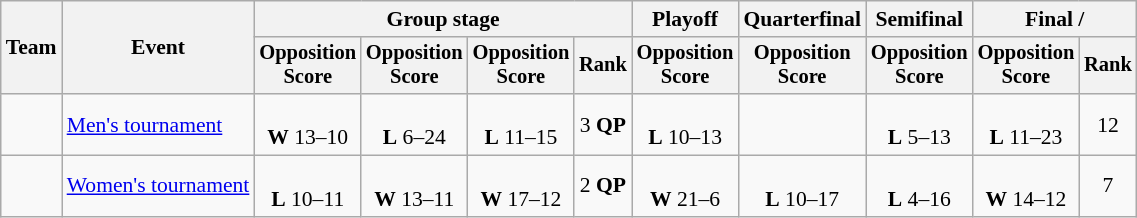<table class="wikitable" style="text-align:center; font-size:90%;">
<tr>
<th rowspan=2>Team</th>
<th rowspan=2>Event</th>
<th colspan=4>Group stage</th>
<th>Playoff</th>
<th>Quarterfinal</th>
<th>Semifinal</th>
<th colspan=2>Final / </th>
</tr>
<tr style=font-size:95%>
<th>Opposition<br>Score</th>
<th>Opposition<br>Score</th>
<th>Opposition<br>Score</th>
<th>Rank</th>
<th>Opposition<br>Score</th>
<th>Opposition<br>Score</th>
<th>Opposition<br>Score</th>
<th>Opposition<br>Score</th>
<th>Rank</th>
</tr>
<tr>
<td align=left></td>
<td align=left><a href='#'>Men's tournament</a></td>
<td><br><strong>W</strong> 13–10</td>
<td><br><strong>L</strong> 6–24</td>
<td><br><strong>L</strong> 11–15</td>
<td>3 <strong>QP</strong></td>
<td><br><strong>L</strong> 10–13</td>
<td></td>
<td><br><strong>L</strong> 5–13</td>
<td><br><strong>L</strong> 11–23</td>
<td>12</td>
</tr>
<tr>
<td align=left></td>
<td align=left><a href='#'>Women's tournament</a></td>
<td><br><strong>L</strong> 10–11</td>
<td><br><strong>W</strong> 13–11</td>
<td><br><strong>W</strong> 17–12</td>
<td>2 <strong>QP</strong></td>
<td><br><strong>W</strong> 21–6</td>
<td><br><strong>L</strong> 10–17</td>
<td><br><strong>L</strong> 4–16</td>
<td><br><strong>W</strong> 14–12</td>
<td>7</td>
</tr>
</table>
